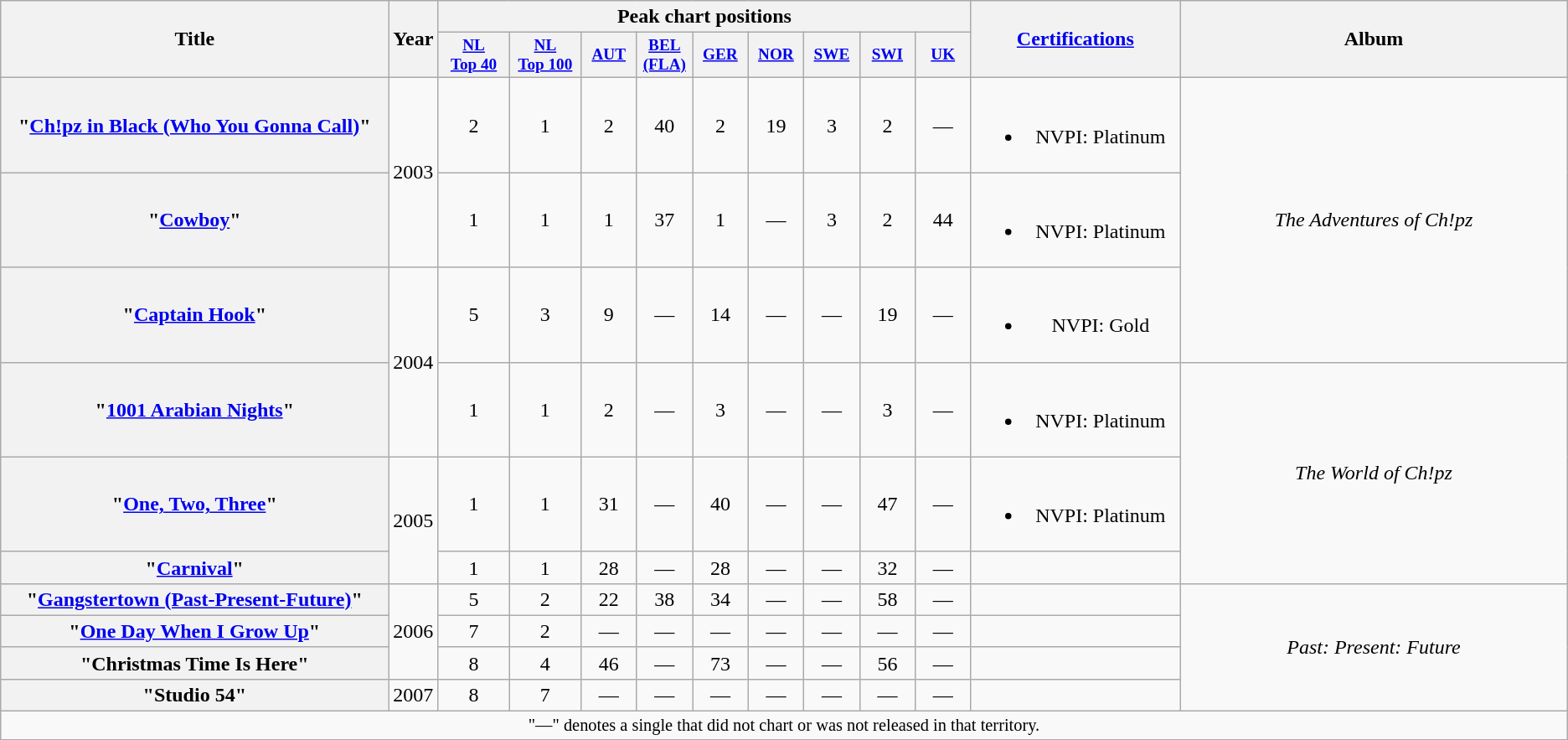<table class="wikitable plainrowheaders" style="text-align:center;">
<tr>
<th scope="col" rowspan="2" style="width:19em;">Title</th>
<th scope="col" rowspan="2" style="width:1em;">Year</th>
<th scope="col" colspan="9">Peak chart positions</th>
<th scope="col" rowspan="2" style="width:10em;"><a href='#'>Certifications</a></th>
<th scope="col" rowspan="2" style="width:19em;">Album</th>
</tr>
<tr>
<th scope="col" style="width:4em;font-size:80%;"><a href='#'>NL <br>Top 40</a><br></th>
<th scope="col" style="width:4em;font-size:80%;"><a href='#'>NL <br>Top 100</a><br></th>
<th scope="col" style="width:3em;font-size:80%;"><a href='#'>AUT</a><br></th>
<th scope="col" style="width:3em;font-size:80%;"><a href='#'>BEL (FLA)</a><br></th>
<th scope="col" style="width:3em;font-size:80%;"><a href='#'>GER</a><br></th>
<th scope="col" style="width:3em;font-size:80%;"><a href='#'>NOR</a><br></th>
<th scope="col" style="width:3em;font-size:80%;"><a href='#'>SWE</a><br></th>
<th scope="col" style="width:3em;font-size:80%;"><a href='#'>SWI</a><br></th>
<th scope="col" style="width:3em;font-size:80%;"><a href='#'>UK</a><br></th>
</tr>
<tr>
<th scope="row">"<a href='#'>Ch!pz in Black (Who You Gonna Call)</a>"</th>
<td rowspan="2">2003</td>
<td>2</td>
<td>1</td>
<td>2</td>
<td>40</td>
<td>2</td>
<td>19</td>
<td>3</td>
<td>2</td>
<td>—</td>
<td><br><ul><li>NVPI: Platinum</li></ul></td>
<td rowspan="3"><em>The Adventures of Ch!pz</em></td>
</tr>
<tr>
<th scope="row">"<a href='#'>Cowboy</a>"</th>
<td>1</td>
<td>1</td>
<td>1</td>
<td>37</td>
<td>1</td>
<td>—</td>
<td>3</td>
<td>2</td>
<td>44</td>
<td><br><ul><li>NVPI: Platinum</li></ul></td>
</tr>
<tr>
<th scope="row">"<a href='#'>Captain Hook</a>"</th>
<td rowspan="2">2004</td>
<td>5</td>
<td>3</td>
<td>9</td>
<td>—</td>
<td>14</td>
<td>—</td>
<td>—</td>
<td>19</td>
<td>—</td>
<td><br><ul><li>NVPI: Gold</li></ul></td>
</tr>
<tr>
<th scope="row">"<a href='#'>1001 Arabian Nights</a>"</th>
<td>1</td>
<td>1</td>
<td>2</td>
<td>—</td>
<td>3</td>
<td>—</td>
<td>—</td>
<td>3</td>
<td>—</td>
<td><br><ul><li>NVPI: Platinum</li></ul></td>
<td rowspan="3"><em>The World of Ch!pz</em></td>
</tr>
<tr>
<th scope="row">"<a href='#'>One, Two, Three</a>"</th>
<td rowspan="2">2005</td>
<td>1</td>
<td>1</td>
<td>31</td>
<td>—</td>
<td>40</td>
<td>—</td>
<td>—</td>
<td>47</td>
<td>—</td>
<td><br><ul><li>NVPI: Platinum</li></ul></td>
</tr>
<tr>
<th scope="row">"<a href='#'>Carnival</a>"</th>
<td>1</td>
<td>1</td>
<td>28</td>
<td>—</td>
<td>28</td>
<td>—</td>
<td>—</td>
<td>32</td>
<td>—</td>
<td></td>
</tr>
<tr>
<th scope="row">"<a href='#'>Gangstertown (Past-Present-Future)</a>"</th>
<td rowspan="3">2006</td>
<td>5</td>
<td>2</td>
<td>22</td>
<td>38</td>
<td>34</td>
<td>—</td>
<td>—</td>
<td>58</td>
<td>—</td>
<td></td>
<td rowspan="4"><em>Past: Present: Future</em></td>
</tr>
<tr>
<th scope="row">"<a href='#'>One Day When I Grow Up</a>"</th>
<td>7</td>
<td>2</td>
<td>—</td>
<td>—</td>
<td>—</td>
<td>—</td>
<td>—</td>
<td>—</td>
<td>—</td>
<td></td>
</tr>
<tr>
<th scope="row">"Christmas Time Is Here"</th>
<td>8</td>
<td>4</td>
<td>46</td>
<td>—</td>
<td>73</td>
<td>—</td>
<td>—</td>
<td>56</td>
<td>—</td>
<td></td>
</tr>
<tr>
<th scope="row">"Studio 54"</th>
<td rowspan="1">2007</td>
<td>8</td>
<td>7</td>
<td>—</td>
<td>—</td>
<td>—</td>
<td>—</td>
<td>—</td>
<td>—</td>
<td>—</td>
<td></td>
</tr>
<tr>
<td colspan="19" style="font-size:85%">"—" denotes a single that did not chart or was not released in that territory.</td>
</tr>
<tr>
</tr>
</table>
